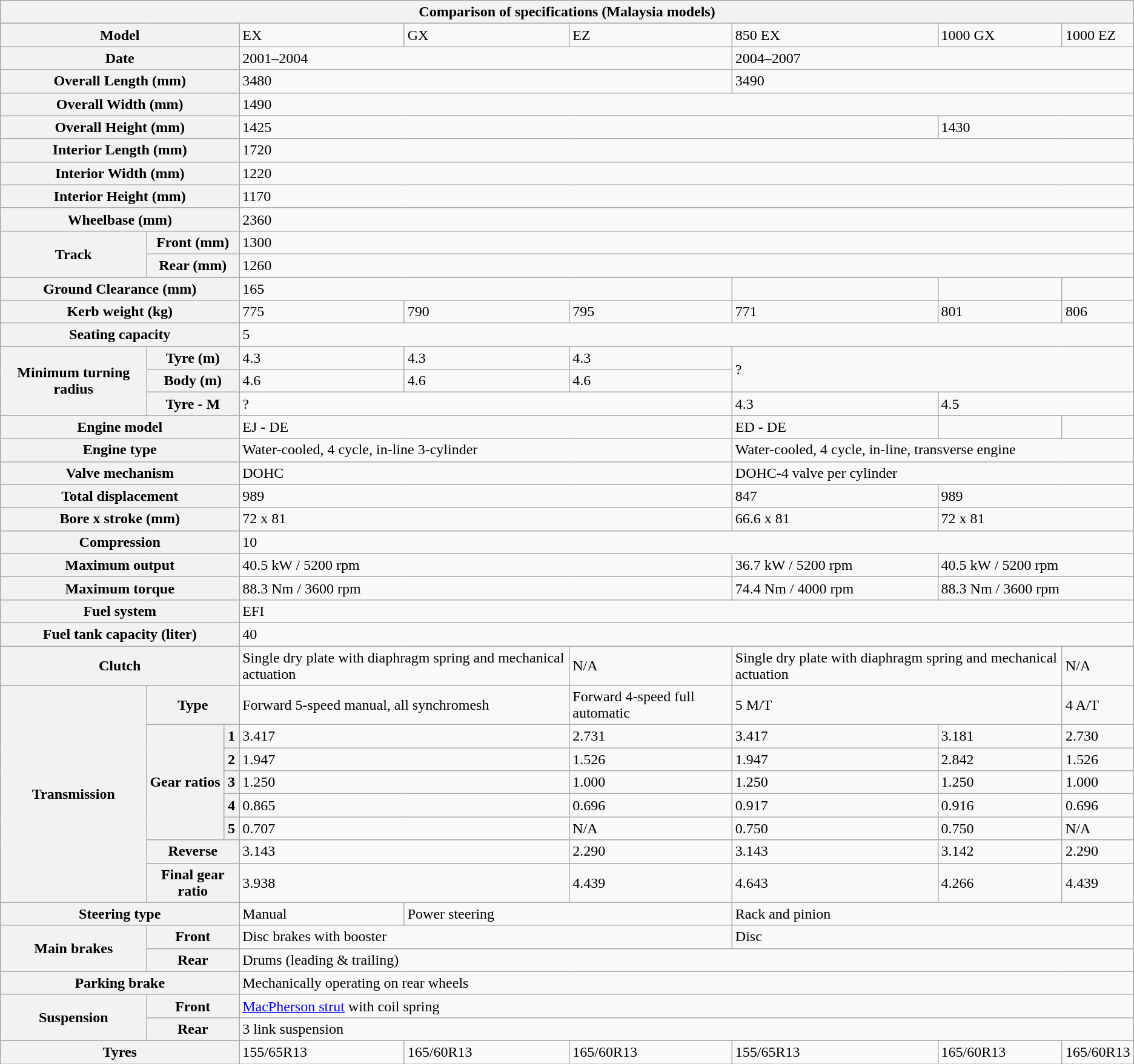<table class="wikitable mw-collapsible mw-collapsed">
<tr>
<th colspan="9">Comparison of specifications (Malaysia models)</th>
</tr>
<tr>
<th colspan="3">Model</th>
<td>EX</td>
<td>GX</td>
<td>EZ</td>
<td>850 EX</td>
<td>1000 GX</td>
<td>1000 EZ</td>
</tr>
<tr>
<th colspan="3">Date</th>
<td colspan="3">2001–2004</td>
<td colspan="3">2004–2007</td>
</tr>
<tr>
<th colspan="3">Overall Length (mm)</th>
<td colspan="3">3480</td>
<td colspan="3">3490</td>
</tr>
<tr>
<th colspan="3">Overall Width (mm)</th>
<td colspan="6">1490</td>
</tr>
<tr>
<th colspan="3">Overall Height (mm)</th>
<td colspan="4">1425</td>
<td colspan="2">1430</td>
</tr>
<tr>
<th colspan="3">Interior Length (mm)</th>
<td colspan="6">1720</td>
</tr>
<tr>
<th colspan="3">Interior Width (mm)</th>
<td colspan="6">1220</td>
</tr>
<tr>
<th colspan="3">Interior Height (mm)</th>
<td colspan="6">1170</td>
</tr>
<tr>
<th colspan="3">Wheelbase (mm)</th>
<td colspan="6">2360</td>
</tr>
<tr>
<th rowspan="2">Track</th>
<th colspan="2">Front (mm)</th>
<td colspan="6">1300</td>
</tr>
<tr>
<th colspan="2">Rear (mm)</th>
<td colspan="6">1260</td>
</tr>
<tr>
<th colspan="3">Ground Clearance (mm)</th>
<td colspan="3">165</td>
<td></td>
<td></td>
<td></td>
</tr>
<tr>
<th colspan="3">Kerb weight (kg)</th>
<td>775</td>
<td>790</td>
<td>795</td>
<td>771</td>
<td>801</td>
<td>806</td>
</tr>
<tr>
<th colspan="3">Seating capacity</th>
<td colspan="6">5</td>
</tr>
<tr>
<th rowspan="3">Minimum turning radius</th>
<th colspan="2">Tyre (m)</th>
<td>4.3</td>
<td>4.3</td>
<td>4.3</td>
<td colspan="3" rowspan="2">?</td>
</tr>
<tr>
<th colspan="2">Body (m)</th>
<td>4.6</td>
<td>4.6</td>
<td>4.6</td>
</tr>
<tr>
<th colspan="2">Tyre - M</th>
<td colspan="3">?</td>
<td>4.3</td>
<td colspan="2">4.5</td>
</tr>
<tr>
<th colspan="3">Engine model</th>
<td colspan="3">EJ - DE</td>
<td>ED - DE</td>
<td></td>
<td></td>
</tr>
<tr>
<th colspan="3">Engine type</th>
<td colspan="3">Water-cooled, 4 cycle, in-line 3-cylinder</td>
<td colspan="3">Water-cooled, 4 cycle, in-line, transverse engine</td>
</tr>
<tr>
<th colspan="3">Valve mechanism</th>
<td colspan="3">DOHC</td>
<td colspan="3">DOHC-4 valve per cylinder</td>
</tr>
<tr>
<th colspan="3">Total displacement</th>
<td colspan="3">989</td>
<td>847</td>
<td colspan="2">989</td>
</tr>
<tr>
<th colspan="3">Bore x stroke (mm)</th>
<td colspan="3">72 x 81</td>
<td>66.6 x 81</td>
<td colspan="2">72 x 81</td>
</tr>
<tr>
<th colspan="3">Compression</th>
<td colspan="6">10</td>
</tr>
<tr>
<th colspan="3">Maximum output</th>
<td colspan="3">40.5 kW / 5200 rpm</td>
<td>36.7 kW / 5200 rpm</td>
<td colspan="2">40.5 kW / 5200 rpm</td>
</tr>
<tr>
<th colspan="3">Maximum torque</th>
<td colspan="3">88.3 Nm / 3600 rpm</td>
<td>74.4 Nm / 4000 rpm</td>
<td colspan="2">88.3 Nm / 3600 rpm</td>
</tr>
<tr>
<th colspan="3">Fuel system</th>
<td colspan="6">EFI</td>
</tr>
<tr>
<th colspan="3">Fuel tank capacity (liter)</th>
<td colspan="6">40</td>
</tr>
<tr>
<th colspan="3">Clutch</th>
<td colspan="2">Single dry plate with diaphragm spring and mechanical actuation</td>
<td>N/A</td>
<td colspan="2">Single dry plate with diaphragm spring and mechanical actuation</td>
<td>N/A</td>
</tr>
<tr>
<th rowspan="8">Transmission</th>
<th colspan="2">Type</th>
<td colspan="2">Forward 5-speed manual, all synchromesh</td>
<td>Forward 4-speed full automatic</td>
<td colspan="2">5 M/T</td>
<td>4 A/T</td>
</tr>
<tr>
<th rowspan="5">Gear ratios</th>
<th>1</th>
<td colspan="2">3.417</td>
<td>2.731</td>
<td>3.417</td>
<td>3.181</td>
<td>2.730</td>
</tr>
<tr>
<th>2</th>
<td colspan="2">1.947</td>
<td>1.526</td>
<td>1.947</td>
<td>2.842</td>
<td>1.526</td>
</tr>
<tr ! colspan="2" |>
<th>3</th>
<td colspan="2">1.250</td>
<td>1.000</td>
<td>1.250</td>
<td>1.250</td>
<td>1.000</td>
</tr>
<tr>
<th>4</th>
<td colspan="2">0.865</td>
<td>0.696</td>
<td>0.917</td>
<td>0.916</td>
<td>0.696</td>
</tr>
<tr>
<th>5</th>
<td colspan="2">0.707</td>
<td>N/A</td>
<td>0.750</td>
<td>0.750</td>
<td>N/A</td>
</tr>
<tr>
<th colspan="2">Reverse</th>
<td colspan="2">3.143</td>
<td>2.290</td>
<td>3.143</td>
<td>3.142</td>
<td>2.290</td>
</tr>
<tr>
<th colspan="2">Final gear ratio</th>
<td colspan="2">3.938</td>
<td>4.439</td>
<td>4.643</td>
<td>4.266</td>
<td>4.439</td>
</tr>
<tr>
<th colspan="3">Steering type</th>
<td>Manual</td>
<td colspan="2">Power steering</td>
<td colspan="3">Rack and pinion</td>
</tr>
<tr>
<th rowspan="2">Main brakes</th>
<th colspan="2">Front</th>
<td colspan="3">Disc brakes with booster</td>
<td colspan="3">Disc</td>
</tr>
<tr>
<th colspan="2">Rear</th>
<td colspan="6">Drums (leading & trailing)</td>
</tr>
<tr>
<th colspan="3">Parking brake</th>
<td colspan="6">Mechanically operating on rear wheels</td>
</tr>
<tr>
<th rowspan="2">Suspension</th>
<th colspan="2">Front</th>
<td colspan="6"><a href='#'>MacPherson strut</a> with coil spring</td>
</tr>
<tr>
<th colspan="2">Rear</th>
<td colspan="6">3 link suspension</td>
</tr>
<tr>
<th colspan="3">Tyres</th>
<td>155/65R13</td>
<td>165/60R13</td>
<td>165/60R13</td>
<td>155/65R13</td>
<td>165/60R13</td>
<td>165/60R13</td>
</tr>
</table>
